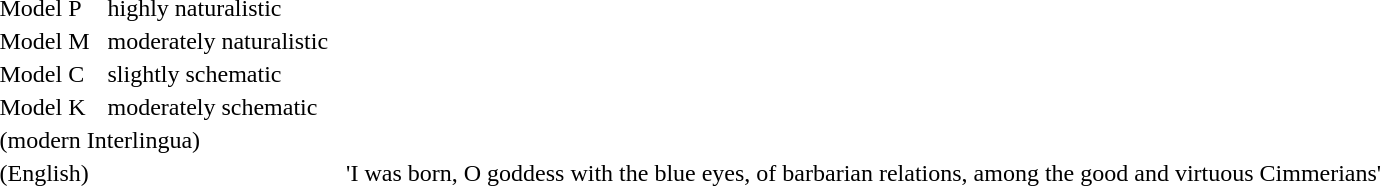<table border=0>
<tr valign=top>
<td> </td>
<td>Model P</td>
<td> </td>
<td>highly naturalistic</td>
<td> </td>
<td></td>
</tr>
<tr valign=top>
<td> </td>
<td>Model M</td>
<td> </td>
<td>moderately naturalistic</td>
<td> </td>
<td></td>
</tr>
<tr valign=top>
<td> </td>
<td>Model C</td>
<td> </td>
<td>slightly schematic</td>
<td> </td>
<td></td>
</tr>
<tr valign=top>
<td> </td>
<td>Model K</td>
<td> </td>
<td>moderately schematic</td>
<td> </td>
<td></td>
</tr>
<tr valign=top>
<td> </td>
<td colspan=3>(modern Interlingua)</td>
<td> </td>
<td></td>
</tr>
<tr valign=top>
<td> </td>
<td colspan=3>(English)</td>
<td> </td>
<td>'I was born, O goddess with the blue eyes, of barbarian relations, among the good and virtuous Cimmerians'</td>
</tr>
</table>
